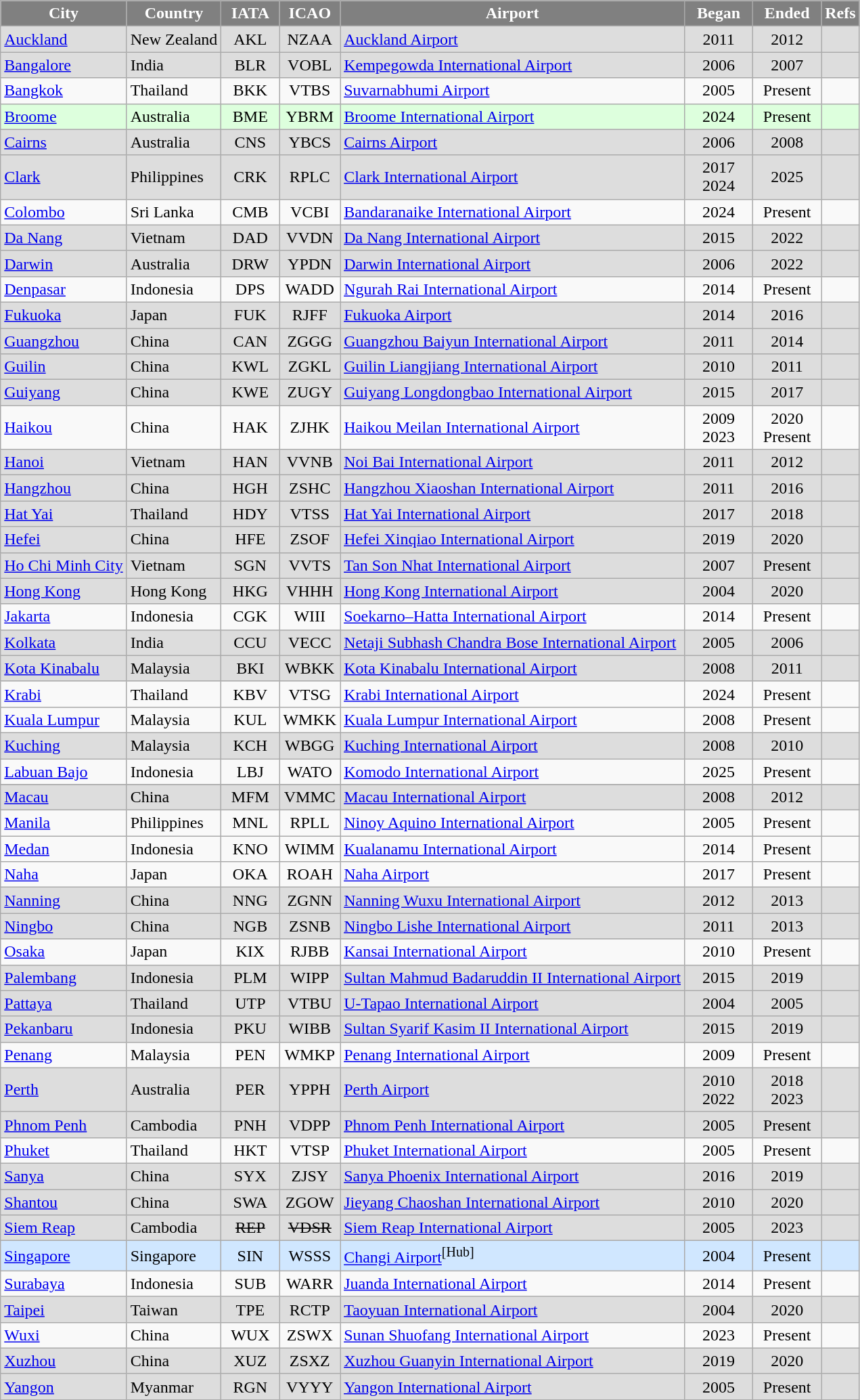<table class="wikitable sortable">
<tr>
<th style="background:grey; color:white">City</th>
<th style="background:grey; color:white">Country</th>
<th style="background:grey; color:white" width=50px>IATA</th>
<th style="background:grey; color:white" width=50px>ICAO</th>
<th style="background:grey; color:white">Airport</th>
<th style="background:grey; color:white" width=60px>Began</th>
<th style="background:grey; color:white" width=60px>Ended</th>
<th style="background:grey; color:white" class="unsortable">Refs</th>
</tr>
<tr style="background:#DDDDDD;">
<td><a href='#'>Auckland</a></td>
<td>New Zealand</td>
<td align=center>AKL</td>
<td align=center>NZAA</td>
<td><a href='#'>Auckland Airport</a></td>
<td align=center>2011</td>
<td align=center>2012</td>
<td align=center></td>
</tr>
<tr style="background:#DDDDDD;">
<td><a href='#'>Bangalore</a></td>
<td>India</td>
<td align=center>BLR</td>
<td align=center>VOBL</td>
<td><a href='#'>Kempegowda International Airport</a></td>
<td align=center>2006</td>
<td align=center>2007</td>
<td align=center></td>
</tr>
<tr>
<td><a href='#'>Bangkok</a></td>
<td>Thailand</td>
<td align=center>BKK</td>
<td align=center>VTBS</td>
<td><a href='#'>Suvarnabhumi Airport</a></td>
<td align=center>2005</td>
<td align=center>Present</td>
<td align=center></td>
</tr>
<tr style="background:#DFD;">
<td><a href='#'>Broome</a></td>
<td>Australia</td>
<td align=center>BME</td>
<td align=center>YBRM</td>
<td><a href='#'>Broome International Airport</a></td>
<td align=center>2024 <br> <small></small></td>
<td align=center>Present</td>
<td align=center></td>
</tr>
<tr style="background:#DDDDDD;">
<td><a href='#'>Cairns</a></td>
<td>Australia</td>
<td align=center>CNS</td>
<td align=center>YBCS</td>
<td><a href='#'>Cairns Airport</a></td>
<td align=center>2006</td>
<td align=center>2008</td>
<td align=center></td>
</tr>
<tr style="background:#DDDDDD;">
<td><a href='#'>Clark</a></td>
<td>Philippines</td>
<td align=center>CRK</td>
<td align=center>RPLC</td>
<td><a href='#'>Clark International Airport</a></td>
<td align=center>2017 <br> 2024</td>
<td align=center>2025</td>
<td align=center></td>
</tr>
<tr>
<td><a href='#'>Colombo</a></td>
<td>Sri Lanka</td>
<td align=center>CMB</td>
<td align=center>VCBI</td>
<td><a href='#'>Bandaranaike International Airport</a></td>
<td align=center>2024</td>
<td align="center">Present</td>
<td align=center></td>
</tr>
<tr style="background:#DDDDDD;">
<td><a href='#'>Da Nang</a></td>
<td>Vietnam</td>
<td align=center>DAD</td>
<td align=center>VVDN</td>
<td><a href='#'>Da Nang International Airport</a></td>
<td align=center>2015</td>
<td align=center>2022</td>
<td align=center></td>
</tr>
<tr style="background:#DDDDDD;"|>
<td><a href='#'>Darwin</a></td>
<td>Australia</td>
<td align=center>DRW</td>
<td align=center>YPDN</td>
<td><a href='#'>Darwin International Airport</a></td>
<td align=center>2006</td>
<td align=center>2022</td>
<td align=center></td>
</tr>
<tr>
<td><a href='#'>Denpasar</a></td>
<td>Indonesia</td>
<td align=center>DPS</td>
<td align=center>WADD</td>
<td><a href='#'>Ngurah Rai International Airport</a></td>
<td align=center>2014</td>
<td align=center>Present</td>
<td align=center></td>
</tr>
<tr style="background:#DDDDDD;">
<td><a href='#'>Fukuoka</a></td>
<td>Japan</td>
<td align=center>FUK</td>
<td align=center>RJFF</td>
<td><a href='#'>Fukuoka Airport</a></td>
<td align=center>2014</td>
<td align=center>2016</td>
<td align=center></td>
</tr>
<tr style="background:#DDDDDD;">
<td><a href='#'>Guangzhou</a></td>
<td>China</td>
<td align=center>CAN</td>
<td align=center>ZGGG</td>
<td><a href='#'>Guangzhou Baiyun International Airport</a></td>
<td align=center>2011</td>
<td align=center>2014</td>
<td align=center></td>
</tr>
<tr style="background:#DDDDDD;">
<td><a href='#'>Guilin</a></td>
<td>China</td>
<td align=center>KWL</td>
<td align=center>ZGKL</td>
<td><a href='#'>Guilin Liangjiang International Airport</a></td>
<td align=center>2010</td>
<td align=center>2011</td>
<td align=center></td>
</tr>
<tr style="background:#DDDDDD;">
<td><a href='#'>Guiyang</a></td>
<td>China</td>
<td align=center>KWE</td>
<td align=center>ZUGY</td>
<td><a href='#'>Guiyang Longdongbao International Airport</a></td>
<td align=center>2015</td>
<td align=center>2017</td>
<td align=center></td>
</tr>
<tr>
<td><a href='#'>Haikou</a></td>
<td>China</td>
<td align=center>HAK</td>
<td align=center>ZJHK</td>
<td><a href='#'>Haikou Meilan International Airport</a></td>
<td align=center>2009 <br> 2023</td>
<td align=center>2020 <br> Present</td>
<td align=center></td>
</tr>
<tr style="background:#DDDDDD;">
<td><a href='#'>Hanoi</a></td>
<td>Vietnam</td>
<td align=center>HAN</td>
<td align=center>VVNB</td>
<td><a href='#'>Noi Bai International Airport</a></td>
<td align=center>2011</td>
<td align=center>2012</td>
<td align=center></td>
</tr>
<tr style="background:#DDDDDD;">
<td><a href='#'>Hangzhou</a></td>
<td>China</td>
<td align=center>HGH</td>
<td align=center>ZSHC</td>
<td><a href='#'>Hangzhou Xiaoshan International Airport</a></td>
<td align=center>2011</td>
<td align=center>2016</td>
<td align=center></td>
</tr>
<tr style="background:#DDDDDD;">
<td><a href='#'>Hat Yai</a></td>
<td>Thailand</td>
<td align=center>HDY</td>
<td align=center>VTSS</td>
<td><a href='#'>Hat Yai International Airport</a></td>
<td align=center>2017</td>
<td align=center>2018</td>
<td align=center></td>
</tr>
<tr style="background:#DDDDDD;">
<td><a href='#'>Hefei</a></td>
<td>China</td>
<td align=center>HFE</td>
<td align=center>ZSOF</td>
<td><a href='#'>Hefei Xinqiao International Airport</a></td>
<td align=center>2019</td>
<td align=center>2020</td>
<td align=center></td>
</tr>
<tr style="background:#DDDDDD;"|>
<td><a href='#'>Ho Chi Minh City</a></td>
<td>Vietnam</td>
<td align=center>SGN</td>
<td align=center>VVTS</td>
<td><a href='#'>Tan Son Nhat International Airport</a></td>
<td align=center>2007</td>
<td align=center>Present</td>
<td align=center></td>
</tr>
<tr style="background:#DDDDDD;">
<td><a href='#'>Hong Kong</a></td>
<td>Hong Kong</td>
<td align="center">HKG</td>
<td align=center>VHHH</td>
<td><a href='#'>Hong Kong International Airport</a></td>
<td align=center>2004</td>
<td align=center>2020</td>
<td align=center></td>
</tr>
<tr>
<td><a href='#'>Jakarta</a></td>
<td>Indonesia</td>
<td align=center>CGK</td>
<td align=center>WIII</td>
<td><a href='#'>Soekarno–Hatta International Airport</a></td>
<td align=center>2014</td>
<td align=center>Present</td>
<td align=center></td>
</tr>
<tr style="background:#DDDDDD;">
<td><a href='#'>Kolkata</a></td>
<td>India</td>
<td align=center>CCU</td>
<td align=center>VECC</td>
<td><a href='#'>Netaji Subhash Chandra Bose International Airport</a></td>
<td align=center>2005</td>
<td align=center>2006</td>
<td align=center></td>
</tr>
<tr style="background:#DDDDDD;">
<td><a href='#'>Kota Kinabalu</a></td>
<td>Malaysia</td>
<td align=center>BKI</td>
<td align=center>WBKK</td>
<td><a href='#'>Kota Kinabalu International Airport</a></td>
<td align=center>2008</td>
<td align=center>2011</td>
<td align=center></td>
</tr>
<tr>
<td><a href='#'>Krabi</a></td>
<td>Thailand</td>
<td align=center>KBV</td>
<td align=center>VTSG</td>
<td><a href='#'>Krabi International Airport</a></td>
<td align=center>2024</td>
<td align=center>Present</td>
<td align=center></td>
</tr>
<tr>
<td><a href='#'>Kuala Lumpur</a></td>
<td>Malaysia</td>
<td align=center>KUL</td>
<td align=center>WMKK</td>
<td><a href='#'>Kuala Lumpur International Airport</a></td>
<td align=center>2008</td>
<td align=center>Present</td>
<td align=center></td>
</tr>
<tr style="background:#DDDDDD;">
<td><a href='#'>Kuching</a></td>
<td>Malaysia</td>
<td align=center>KCH</td>
<td align=center>WBGG</td>
<td><a href='#'>Kuching International Airport</a></td>
<td align=center>2008</td>
<td align=center>2010</td>
<td align=center></td>
</tr>
<tr>
<td><a href='#'>Labuan Bajo</a></td>
<td>Indonesia</td>
<td align=center>LBJ</td>
<td align=center>WATO</td>
<td><a href='#'>Komodo International Airport</a></td>
<td align=center>2025</td>
<td align=center>Present</td>
<td align=center></td>
</tr>
<tr>
</tr>
<tr style="background:#DDDDDD;">
<td><a href='#'>Macau</a></td>
<td>China</td>
<td align=center>MFM</td>
<td align=center>VMMC</td>
<td><a href='#'>Macau International Airport</a></td>
<td align=center>2008</td>
<td align=center>2012</td>
<td align=center></td>
</tr>
<tr>
<td><a href='#'>Manila</a></td>
<td>Philippines</td>
<td align=center>MNL</td>
<td align=center>RPLL</td>
<td><a href='#'>Ninoy Aquino International Airport</a></td>
<td align=center>2005</td>
<td align=center>Present</td>
<td align=center></td>
</tr>
<tr>
<td><a href='#'>Medan</a></td>
<td>Indonesia</td>
<td align=center>KNO</td>
<td align=center>WIMM</td>
<td><a href='#'>Kualanamu International Airport</a></td>
<td align=center>2014</td>
<td align=center>Present</td>
<td align=center></td>
</tr>
<tr>
<td><a href='#'>Naha</a></td>
<td>Japan</td>
<td align=center>OKA</td>
<td align=center>ROAH</td>
<td><a href='#'>Naha Airport</a></td>
<td align=center>2017</td>
<td align=center>Present</td>
<td align=center></td>
</tr>
<tr style="background:#DDDDDD;">
<td><a href='#'>Nanning</a></td>
<td>China</td>
<td align=center>NNG</td>
<td align=center>ZGNN</td>
<td><a href='#'>Nanning Wuxu International Airport</a></td>
<td align=center>2012</td>
<td align=center>2013</td>
<td align=center></td>
</tr>
<tr style="background:#DDDDDD;">
<td><a href='#'>Ningbo</a></td>
<td>China</td>
<td align=center>NGB</td>
<td align=center>ZSNB</td>
<td><a href='#'>Ningbo Lishe International Airport</a></td>
<td align=center>2011</td>
<td align=center>2013</td>
<td align=center></td>
</tr>
<tr>
<td><a href='#'>Osaka</a></td>
<td>Japan</td>
<td align=center>KIX</td>
<td align=center>RJBB</td>
<td><a href='#'>Kansai International Airport</a></td>
<td align=center>2010</td>
<td align=center>Present</td>
<td align=center></td>
</tr>
<tr style="background:#DDDDDD;">
<td><a href='#'>Palembang</a></td>
<td>Indonesia</td>
<td align=center>PLM</td>
<td align=center>WIPP</td>
<td><a href='#'>Sultan Mahmud Badaruddin II International Airport</a></td>
<td align=center>2015</td>
<td align=center>2019</td>
<td align=center></td>
</tr>
<tr style="background:#DDDDDD;">
<td><a href='#'>Pattaya</a></td>
<td>Thailand</td>
<td align=center>UTP</td>
<td align=center>VTBU</td>
<td><a href='#'>U-Tapao International Airport</a></td>
<td align=center>2004</td>
<td align=center>2005</td>
<td align=center></td>
</tr>
<tr style="background:#DDDDDD;">
<td><a href='#'>Pekanbaru</a></td>
<td>Indonesia</td>
<td align=center>PKU</td>
<td align=center>WIBB</td>
<td><a href='#'>Sultan Syarif Kasim II International Airport</a></td>
<td align=center>2015</td>
<td align=center>2019</td>
<td align=center></td>
</tr>
<tr>
<td><a href='#'>Penang</a></td>
<td>Malaysia</td>
<td align=center>PEN</td>
<td align=center>WMKP</td>
<td><a href='#'>Penang International Airport</a></td>
<td align=center>2009</td>
<td align=center>Present</td>
<td align=center></td>
</tr>
<tr style="background:#DDDDDD;"|>
<td><a href='#'>Perth</a></td>
<td>Australia</td>
<td align=center>PER</td>
<td align=center>YPPH</td>
<td><a href='#'>Perth Airport</a></td>
<td align=center>2010 <br> 2022</td>
<td align=center>2018 <br> 2023</td>
<td align=center></td>
</tr>
<tr style="background:#DDDDDD;"|>
<td><a href='#'>Phnom Penh</a></td>
<td>Cambodia</td>
<td align=center>PNH</td>
<td align="center">VDPP</td>
<td><a href='#'>Phnom Penh International Airport</a></td>
<td align=center>2005</td>
<td align=center>Present</td>
<td align=center></td>
</tr>
<tr>
<td><a href='#'>Phuket</a></td>
<td>Thailand</td>
<td align=center>HKT</td>
<td align=center>VTSP</td>
<td><a href='#'>Phuket International Airport</a></td>
<td align=center>2005</td>
<td align=center>Present</td>
<td align=center></td>
</tr>
<tr style="background:#DDDDDD;">
<td><a href='#'>Sanya</a></td>
<td>China</td>
<td align=center>SYX</td>
<td align=center>ZJSY</td>
<td><a href='#'>Sanya Phoenix International Airport</a></td>
<td align=center>2016</td>
<td align=center>2019</td>
<td align=center></td>
</tr>
<tr style="background:#DDDDDD;">
<td><a href='#'>Shantou</a></td>
<td>China</td>
<td align=center>SWA</td>
<td align=center>ZGOW</td>
<td><a href='#'>Jieyang Chaoshan International Airport</a></td>
<td align=center>2010</td>
<td align=center>2020</td>
<td align=center></td>
</tr>
<tr style="background:#DDDDDD;">
<td><a href='#'>Siem Reap</a></td>
<td>Cambodia</td>
<td align=center><s>REP</s></td>
<td align=center><s>VDSR</s></td>
<td><a href='#'>Siem Reap International Airport</a></td>
<td align=center>2005</td>
<td align=center>2023</td>
<td align=center></td>
</tr>
<tr style="background:#D0E7FF;">
<td><a href='#'>Singapore</a></td>
<td>Singapore</td>
<td align=center>SIN</td>
<td align=center>WSSS</td>
<td><a href='#'>Changi Airport</a><sup>[Hub]</sup></td>
<td align=center>2004</td>
<td align=center>Present</td>
<td align=center></td>
</tr>
<tr>
<td><a href='#'>Surabaya</a></td>
<td>Indonesia</td>
<td align=center>SUB</td>
<td align=center>WARR</td>
<td><a href='#'>Juanda International Airport</a></td>
<td align=center>2014</td>
<td align=center>Present</td>
<td align=center></td>
</tr>
<tr style="background:#DDDDDD;"|>
<td><a href='#'>Taipei</a></td>
<td>Taiwan</td>
<td align=center>TPE</td>
<td align=center>RCTP</td>
<td><a href='#'>Taoyuan International Airport</a></td>
<td align=center>2004</td>
<td align=center>2020</td>
<td align="center"></td>
</tr>
<tr>
<td><a href='#'>Wuxi</a></td>
<td>China</td>
<td align=center>WUX</td>
<td align=center>ZSWX</td>
<td><a href='#'>Sunan Shuofang International Airport</a></td>
<td align=center>2023</td>
<td align=center>Present</td>
<td align=center></td>
</tr>
<tr style="background:#DDDDDD;">
<td><a href='#'>Xuzhou</a></td>
<td>China</td>
<td align=center>XUZ</td>
<td align=center>ZSXZ</td>
<td><a href='#'>Xuzhou Guanyin International Airport</a></td>
<td align=center>2019</td>
<td align=center>2020</td>
<td align=center></td>
</tr>
<tr style="background:#DDDDDD;"|>
<td><a href='#'>Yangon</a></td>
<td>Myanmar</td>
<td align=center>RGN</td>
<td align=center>VYYY</td>
<td><a href='#'>Yangon International Airport</a></td>
<td align=center>2005</td>
<td align=center>Present</td>
<td align=center></td>
</tr>
</table>
